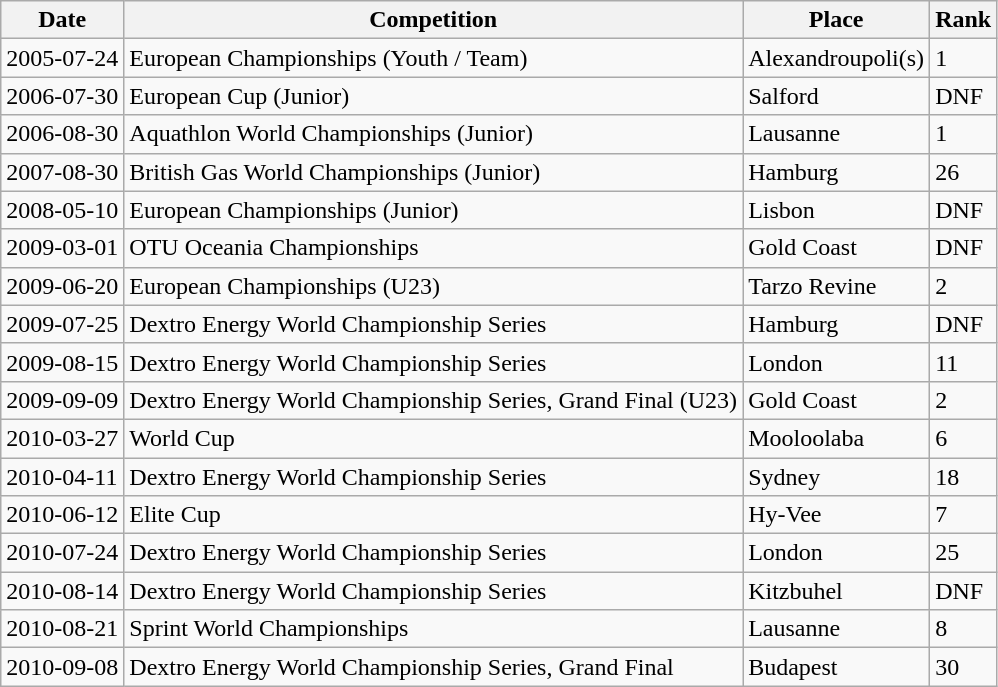<table class="wikitable sortable">
<tr>
<th>Date</th>
<th>Competition</th>
<th>Place</th>
<th>Rank</th>
</tr>
<tr>
<td>2005-07-24</td>
<td>European Championships (Youth / Team)</td>
<td>Alexandroupoli(s)</td>
<td>1</td>
</tr>
<tr>
<td>2006-07-30</td>
<td>European Cup (Junior)</td>
<td>Salford</td>
<td>DNF</td>
</tr>
<tr>
<td>2006-08-30</td>
<td>Aquathlon World Championships (Junior)</td>
<td>Lausanne</td>
<td>1</td>
</tr>
<tr>
<td>2007-08-30</td>
<td>British Gas World Championships (Junior)</td>
<td>Hamburg</td>
<td>26</td>
</tr>
<tr>
<td>2008-05-10</td>
<td>European Championships (Junior)</td>
<td>Lisbon</td>
<td>DNF</td>
</tr>
<tr>
<td>2009-03-01</td>
<td>OTU Oceania Championships</td>
<td>Gold Coast</td>
<td>DNF</td>
</tr>
<tr>
<td>2009-06-20</td>
<td>European Championships (U23)</td>
<td>Tarzo Revine</td>
<td>2</td>
</tr>
<tr>
<td>2009-07-25</td>
<td>Dextro Energy World Championship Series</td>
<td>Hamburg</td>
<td>DNF</td>
</tr>
<tr>
<td>2009-08-15</td>
<td>Dextro Energy World Championship Series</td>
<td>London</td>
<td>11</td>
</tr>
<tr>
<td>2009-09-09</td>
<td>Dextro Energy World Championship Series, Grand Final (U23)</td>
<td>Gold Coast</td>
<td>2</td>
</tr>
<tr>
<td>2010-03-27</td>
<td>World Cup</td>
<td>Mooloolaba</td>
<td>6</td>
</tr>
<tr>
<td>2010-04-11</td>
<td>Dextro Energy World Championship Series</td>
<td>Sydney</td>
<td>18</td>
</tr>
<tr>
<td>2010-06-12</td>
<td>Elite Cup</td>
<td>Hy-Vee</td>
<td>7</td>
</tr>
<tr>
<td>2010-07-24</td>
<td>Dextro Energy World Championship Series</td>
<td>London</td>
<td>25</td>
</tr>
<tr>
<td>2010-08-14</td>
<td>Dextro Energy World Championship Series</td>
<td>Kitzbuhel</td>
<td>DNF</td>
</tr>
<tr>
<td>2010-08-21</td>
<td>Sprint World Championships</td>
<td>Lausanne</td>
<td>8</td>
</tr>
<tr>
<td>2010-09-08</td>
<td>Dextro Energy World Championship Series, Grand Final</td>
<td>Budapest</td>
<td>30</td>
</tr>
</table>
